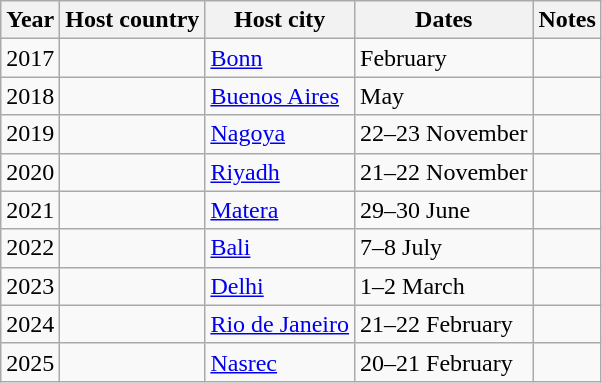<table class="wikitable plainrowheaders sortable">
<tr>
<th>Year</th>
<th>Host country</th>
<th>Host city</th>
<th>Dates</th>
<th>Notes</th>
</tr>
<tr>
<td>2017</td>
<td></td>
<td><a href='#'>Bonn</a></td>
<td>February</td>
<td></td>
</tr>
<tr>
<td>2018</td>
<td></td>
<td><a href='#'>Buenos Aires</a></td>
<td>May</td>
<td></td>
</tr>
<tr>
<td>2019</td>
<td></td>
<td><a href='#'>Nagoya</a></td>
<td>22–23 November</td>
<td></td>
</tr>
<tr>
<td>2020</td>
<td></td>
<td><a href='#'>Riyadh</a></td>
<td>21–22 November</td>
<td></td>
</tr>
<tr>
<td>2021</td>
<td></td>
<td><a href='#'>Matera</a></td>
<td>29–30 June</td>
<td></td>
</tr>
<tr>
<td>2022</td>
<td></td>
<td><a href='#'>Bali</a></td>
<td>7–8 July</td>
<td></td>
</tr>
<tr>
<td>2023</td>
<td></td>
<td><a href='#'>Delhi</a></td>
<td>1–2 March</td>
<td></td>
</tr>
<tr>
<td>2024</td>
<td></td>
<td><a href='#'>Rio de Janeiro</a></td>
<td>21–22 February</td>
<td></td>
</tr>
<tr>
<td>2025</td>
<td></td>
<td><a href='#'>Nasrec</a></td>
<td>20–21 February</td>
<td></td>
</tr>
</table>
